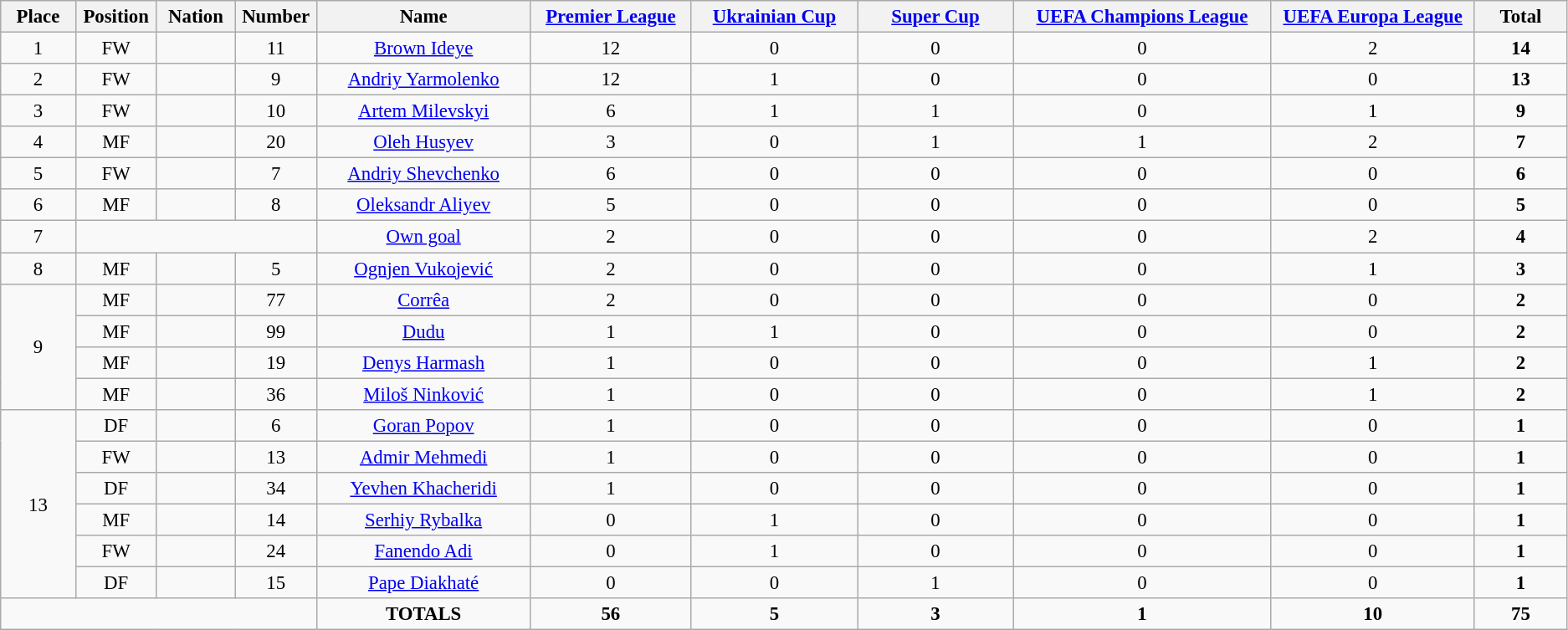<table class="wikitable" style="font-size: 95%; text-align: center;">
<tr>
<th width=60>Place</th>
<th width=60>Position</th>
<th width=60>Nation</th>
<th width=60>Number</th>
<th width=200>Name</th>
<th width=150><a href='#'>Premier League</a></th>
<th width=150><a href='#'>Ukrainian Cup</a></th>
<th width=150><a href='#'>Super Cup</a></th>
<th width=250><a href='#'>UEFA Champions League</a></th>
<th width=200><a href='#'>UEFA Europa League</a></th>
<th width=80><strong>Total</strong></th>
</tr>
<tr>
<td>1</td>
<td>FW</td>
<td></td>
<td>11</td>
<td><a href='#'>Brown Ideye</a></td>
<td>12</td>
<td>0</td>
<td>0</td>
<td>0</td>
<td>2</td>
<td><strong>14</strong></td>
</tr>
<tr>
<td>2</td>
<td>FW</td>
<td></td>
<td>9</td>
<td><a href='#'>Andriy Yarmolenko</a></td>
<td>12</td>
<td>1</td>
<td>0</td>
<td>0</td>
<td>0</td>
<td><strong>13</strong></td>
</tr>
<tr>
<td>3</td>
<td>FW</td>
<td></td>
<td>10</td>
<td><a href='#'>Artem Milevskyi</a></td>
<td>6</td>
<td>1</td>
<td>1</td>
<td>0</td>
<td>1</td>
<td><strong>9</strong></td>
</tr>
<tr>
<td>4</td>
<td>MF</td>
<td></td>
<td>20</td>
<td><a href='#'>Oleh Husyev</a></td>
<td>3</td>
<td>0</td>
<td>1</td>
<td>1</td>
<td>2</td>
<td><strong>7</strong></td>
</tr>
<tr>
<td>5</td>
<td>FW</td>
<td></td>
<td>7</td>
<td><a href='#'>Andriy Shevchenko</a></td>
<td>6</td>
<td>0</td>
<td>0</td>
<td>0</td>
<td>0</td>
<td><strong>6</strong></td>
</tr>
<tr>
<td>6</td>
<td>MF</td>
<td></td>
<td>8</td>
<td><a href='#'>Oleksandr Aliyev</a></td>
<td>5</td>
<td>0</td>
<td>0</td>
<td>0</td>
<td>0</td>
<td><strong>5</strong></td>
</tr>
<tr>
<td>7</td>
<td colspan="3"></td>
<td><a href='#'>Own goal</a></td>
<td>2</td>
<td>0</td>
<td>0</td>
<td>0</td>
<td>2</td>
<td><strong>4</strong></td>
</tr>
<tr>
<td>8</td>
<td>MF</td>
<td></td>
<td>5</td>
<td><a href='#'>Ognjen Vukojević</a></td>
<td>2</td>
<td>0</td>
<td>0</td>
<td>0</td>
<td>1</td>
<td><strong>3</strong></td>
</tr>
<tr>
<td rowspan="4">9</td>
<td>MF</td>
<td></td>
<td>77</td>
<td><a href='#'>Corrêa</a></td>
<td>2</td>
<td>0</td>
<td>0</td>
<td>0</td>
<td>0</td>
<td><strong>2</strong></td>
</tr>
<tr>
<td>MF</td>
<td></td>
<td>99</td>
<td><a href='#'>Dudu</a></td>
<td>1</td>
<td>1</td>
<td>0</td>
<td>0</td>
<td>0</td>
<td><strong>2</strong></td>
</tr>
<tr>
<td>MF</td>
<td></td>
<td>19</td>
<td><a href='#'>Denys Harmash</a></td>
<td>1</td>
<td>0</td>
<td>0</td>
<td>0</td>
<td>1</td>
<td><strong>2</strong></td>
</tr>
<tr>
<td>MF</td>
<td></td>
<td>36</td>
<td><a href='#'>Miloš Ninković</a></td>
<td>1</td>
<td>0</td>
<td>0</td>
<td>0</td>
<td>1</td>
<td><strong>2</strong></td>
</tr>
<tr>
<td rowspan="6">13</td>
<td>DF</td>
<td></td>
<td>6</td>
<td><a href='#'>Goran Popov</a></td>
<td>1</td>
<td>0</td>
<td>0</td>
<td>0</td>
<td>0</td>
<td><strong>1</strong></td>
</tr>
<tr>
<td>FW</td>
<td></td>
<td>13</td>
<td><a href='#'>Admir Mehmedi</a></td>
<td>1</td>
<td>0</td>
<td>0</td>
<td>0</td>
<td>0</td>
<td><strong>1</strong></td>
</tr>
<tr>
<td>DF</td>
<td></td>
<td>34</td>
<td><a href='#'>Yevhen Khacheridi</a></td>
<td>1</td>
<td>0</td>
<td>0</td>
<td>0</td>
<td>0</td>
<td><strong>1</strong></td>
</tr>
<tr>
<td>MF</td>
<td></td>
<td>14</td>
<td><a href='#'>Serhiy Rybalka</a></td>
<td>0</td>
<td>1</td>
<td>0</td>
<td>0</td>
<td>0</td>
<td><strong>1</strong></td>
</tr>
<tr>
<td>FW</td>
<td></td>
<td>24</td>
<td><a href='#'>Fanendo Adi</a></td>
<td>0</td>
<td>1</td>
<td>0</td>
<td>0</td>
<td>0</td>
<td><strong>1</strong></td>
</tr>
<tr>
<td>DF</td>
<td></td>
<td>15</td>
<td><a href='#'>Pape Diakhaté</a></td>
<td>0</td>
<td>0</td>
<td>1</td>
<td>0</td>
<td>0</td>
<td><strong>1</strong></td>
</tr>
<tr>
<td colspan="4"></td>
<td><strong>TOTALS</strong></td>
<td><strong>56</strong></td>
<td><strong>5</strong></td>
<td><strong>3</strong></td>
<td><strong>1</strong></td>
<td><strong>10</strong></td>
<td><strong>75</strong></td>
</tr>
</table>
